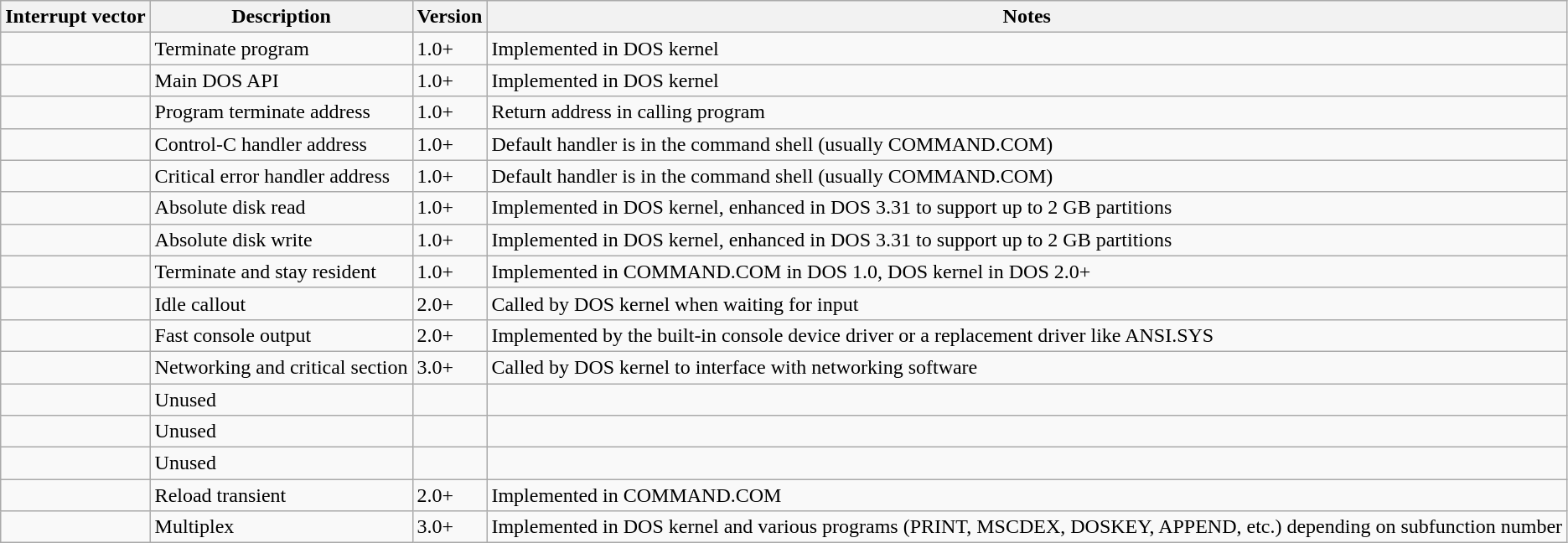<table class="wikitable" border="1">
<tr>
<th>Interrupt vector</th>
<th>Description</th>
<th>Version</th>
<th>Notes</th>
</tr>
<tr>
<td></td>
<td>Terminate program</td>
<td>1.0+</td>
<td>Implemented in DOS kernel</td>
</tr>
<tr>
<td></td>
<td>Main DOS API</td>
<td>1.0+</td>
<td>Implemented in DOS kernel</td>
</tr>
<tr>
<td></td>
<td>Program terminate address</td>
<td>1.0+</td>
<td>Return address in calling program</td>
</tr>
<tr>
<td></td>
<td>Control-C handler address</td>
<td>1.0+</td>
<td>Default handler is in the command shell (usually COMMAND.COM)</td>
</tr>
<tr>
<td></td>
<td>Critical error handler address</td>
<td>1.0+</td>
<td>Default handler is in the command shell (usually COMMAND.COM)</td>
</tr>
<tr>
<td></td>
<td>Absolute disk read</td>
<td>1.0+</td>
<td>Implemented in DOS kernel, enhanced in DOS 3.31 to support up to 2 GB partitions</td>
</tr>
<tr>
<td></td>
<td>Absolute disk write</td>
<td>1.0+</td>
<td>Implemented in DOS kernel, enhanced in DOS 3.31 to support up to 2 GB partitions</td>
</tr>
<tr>
<td></td>
<td>Terminate and stay resident</td>
<td>1.0+</td>
<td>Implemented in COMMAND.COM in DOS 1.0, DOS kernel in DOS 2.0+</td>
</tr>
<tr>
<td></td>
<td>Idle callout</td>
<td>2.0+</td>
<td>Called by DOS kernel when waiting for input</td>
</tr>
<tr>
<td></td>
<td>Fast console output</td>
<td>2.0+</td>
<td>Implemented by the built-in console device driver or a replacement driver like ANSI.SYS</td>
</tr>
<tr>
<td></td>
<td>Networking and critical section</td>
<td>3.0+</td>
<td>Called by DOS kernel to interface with networking software</td>
</tr>
<tr>
<td></td>
<td>Unused</td>
<td></td>
<td></td>
</tr>
<tr>
<td></td>
<td>Unused</td>
<td></td>
<td></td>
</tr>
<tr>
<td></td>
<td>Unused</td>
<td></td>
<td></td>
</tr>
<tr>
<td></td>
<td>Reload transient</td>
<td>2.0+</td>
<td>Implemented in COMMAND.COM</td>
</tr>
<tr>
<td></td>
<td>Multiplex</td>
<td>3.0+</td>
<td>Implemented in DOS kernel and various programs (PRINT, MSCDEX, DOSKEY, APPEND, etc.) depending on subfunction number</td>
</tr>
</table>
